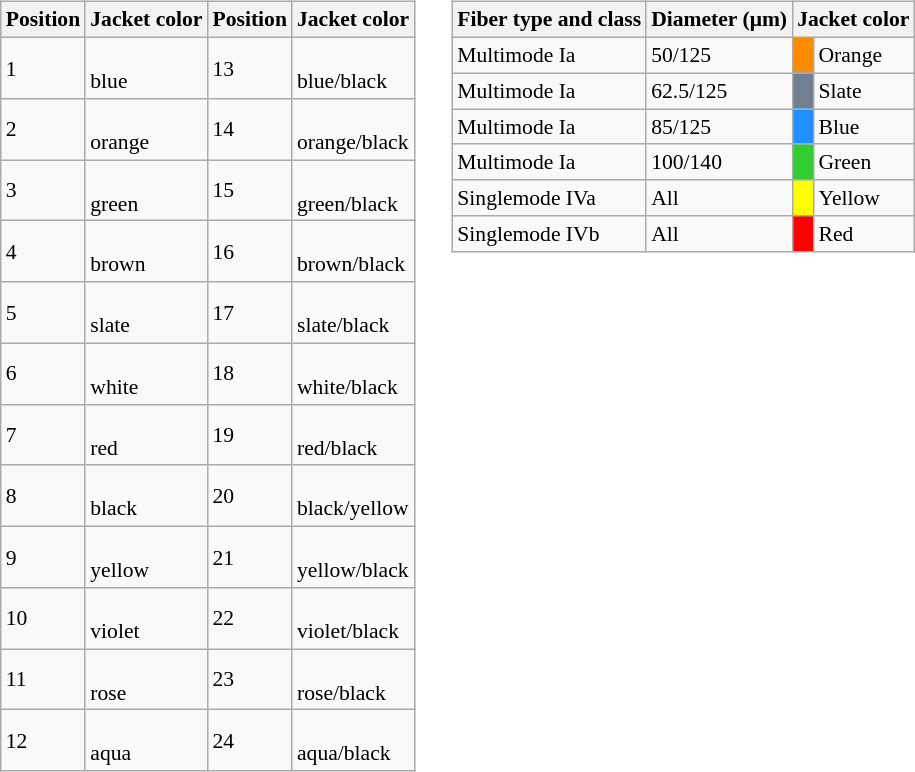<table style="font-size:90%" cellpadding="4">
<tr valign="top">
<td><br><table class=wikitable>
<tr>
<th>Position</th>
<th>Jacket color</th>
<th>Position</th>
<th>Jacket color</th>
</tr>
<tr>
<td>1</td>
<td><br>blue</td>
<td>13</td>
<td><br>blue/black</td>
</tr>
<tr>
<td>2</td>
<td><br>orange</td>
<td>14</td>
<td><br>orange/black</td>
</tr>
<tr>
<td>3</td>
<td><br>green</td>
<td>15</td>
<td><br>green/black</td>
</tr>
<tr>
<td>4</td>
<td><br>brown</td>
<td>16</td>
<td><br>brown/black</td>
</tr>
<tr>
<td>5</td>
<td><br>slate</td>
<td>17</td>
<td><br>slate/black</td>
</tr>
<tr>
<td>6</td>
<td><br>white</td>
<td>18</td>
<td><br>white/black</td>
</tr>
<tr>
<td>7</td>
<td><br>red</td>
<td>19</td>
<td><br>red/black</td>
</tr>
<tr>
<td>8</td>
<td><br>black</td>
<td>20</td>
<td><br>black/yellow</td>
</tr>
<tr>
<td>9</td>
<td><br>yellow</td>
<td>21</td>
<td><br>yellow/black</td>
</tr>
<tr>
<td>10</td>
<td><br>violet</td>
<td>22</td>
<td><br>violet/black</td>
</tr>
<tr>
<td>11</td>
<td><br>rose</td>
<td>23</td>
<td><br>rose/black</td>
</tr>
<tr>
<td>12</td>
<td><br>aqua</td>
<td>24</td>
<td><br>aqua/black</td>
</tr>
</table>
</td>
<td><br><table class=wikitable>
<tr>
<th>Fiber type and class</th>
<th>Diameter (μm)</th>
<th colspan=2>Jacket color</th>
</tr>
<tr>
<td>Multimode Ia</td>
<td>50/125</td>
<td style="background:darkorange;color:black"> </td>
<td>Orange</td>
</tr>
<tr>
<td>Multimode Ia</td>
<td>62.5/125</td>
<td style="background:Slategrey; color:white;"></td>
<td>Slate</td>
</tr>
<tr>
<td>Multimode Ia</td>
<td>85/125</td>
<td style="background:dodgerblue;color:white"></td>
<td>Blue</td>
</tr>
<tr>
<td>Multimode Ia</td>
<td>100/140</td>
<td style="background:limegreen;color:white"></td>
<td>Green</td>
</tr>
<tr>
<td>Singlemode IVa</td>
<td>All</td>
<td style="background:Yellow;color:black"></td>
<td>Yellow</td>
</tr>
<tr>
<td>Singlemode IVb</td>
<td>All</td>
<td style="background:Red;color:white"></td>
<td>Red</td>
</tr>
</table>
</td>
</tr>
</table>
